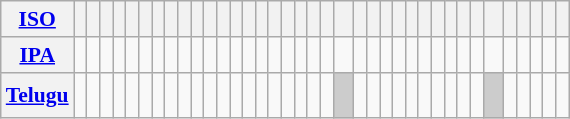<table class="wikitable Unicode" style="text-align:center; font-size:120%;">
<tr style="font-size: 75%;">
<th><a href='#'>ISO</a></th>
<th></th>
<th></th>
<th></th>
<th></th>
<th></th>
<th></th>
<th></th>
<th></th>
<th></th>
<th></th>
<th></th>
<th></th>
<th></th>
<th></th>
<th></th>
<th></th>
<th></th>
<th></th>
<th></th>
<th></th>
<th></th>
<th></th>
<th></th>
<th></th>
<th></th>
<th></th>
<th></th>
<th></th>
<th></th>
<th></th>
<th></th>
<th></th>
<th></th>
<th></th>
<th></th>
<th></th>
<th></th>
</tr>
<tr>
<th style="font-size: 75%;"><a href='#'>IPA</a></th>
<td></td>
<td></td>
<td></td>
<td></td>
<td></td>
<td></td>
<td></td>
<td></td>
<td></td>
<td></td>
<td></td>
<td></td>
<td></td>
<td></td>
<td></td>
<td></td>
<td></td>
<td></td>
<td></td>
<td></td>
<td></td>
<td></td>
<td></td>
<td></td>
<td></td>
<td></td>
<td></td>
<td></td>
<td></td>
<td></td>
<td></td>
<td></td>
<td></td>
<td></td>
<td></td>
<td></td>
<td></td>
</tr>
<tr>
<th style="font-size: 75%;"><a href='#'>Telugu</a></th>
<td></td>
<td></td>
<td></td>
<td></td>
<td></td>
<td></td>
<td></td>
<td></td>
<td></td>
<td></td>
<td></td>
<td></td>
<td></td>
<td></td>
<td></td>
<td></td>
<td></td>
<td></td>
<td></td>
<td></td>
<td style="background:#ccc;"> </td>
<td></td>
<td></td>
<td></td>
<td></td>
<td></td>
<td></td>
<td></td>
<td></td>
<td></td>
<td></td>
<td style="background:#ccc;"> </td>
<td></td>
<td></td>
<td></td>
<td></td>
<td></td>
</tr>
</table>
